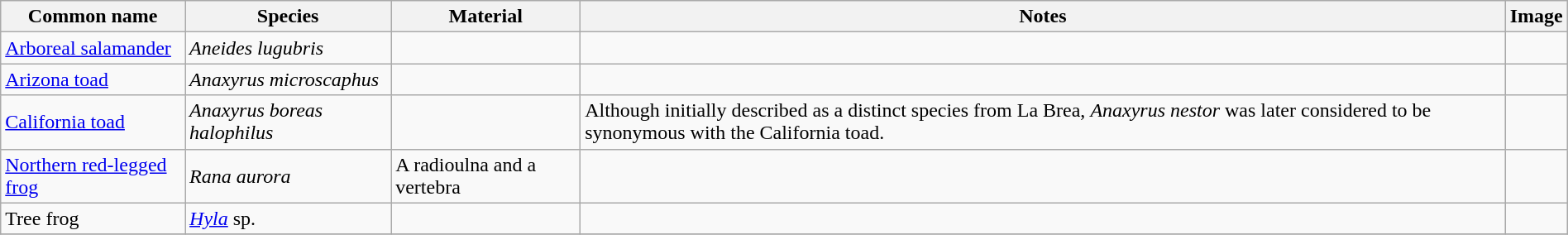<table class="wikitable" align="center" width="100%">
<tr>
<th>Common name</th>
<th>Species</th>
<th>Material</th>
<th>Notes</th>
<th>Image</th>
</tr>
<tr>
<td><a href='#'>Arboreal salamander</a></td>
<td><em>Aneides lugubris</em></td>
<td></td>
<td></td>
<td></td>
</tr>
<tr>
<td><a href='#'>Arizona toad</a></td>
<td><em>Anaxyrus microscaphus</em></td>
<td></td>
<td></td>
<td></td>
</tr>
<tr>
<td><a href='#'>California toad</a></td>
<td><em>Anaxyrus boreas halophilus</em></td>
<td></td>
<td>Although initially described as a distinct species from La Brea, <em>Anaxyrus nestor</em> was later considered to be synonymous with the California toad.</td>
<td></td>
</tr>
<tr>
<td><a href='#'>Northern red-legged frog</a></td>
<td><em>Rana aurora</em></td>
<td>A radioulna and a vertebra</td>
<td></td>
<td></td>
</tr>
<tr>
<td>Tree frog</td>
<td><em><a href='#'>Hyla</a></em> sp.</td>
<td></td>
<td></td>
<td></td>
</tr>
<tr>
</tr>
</table>
